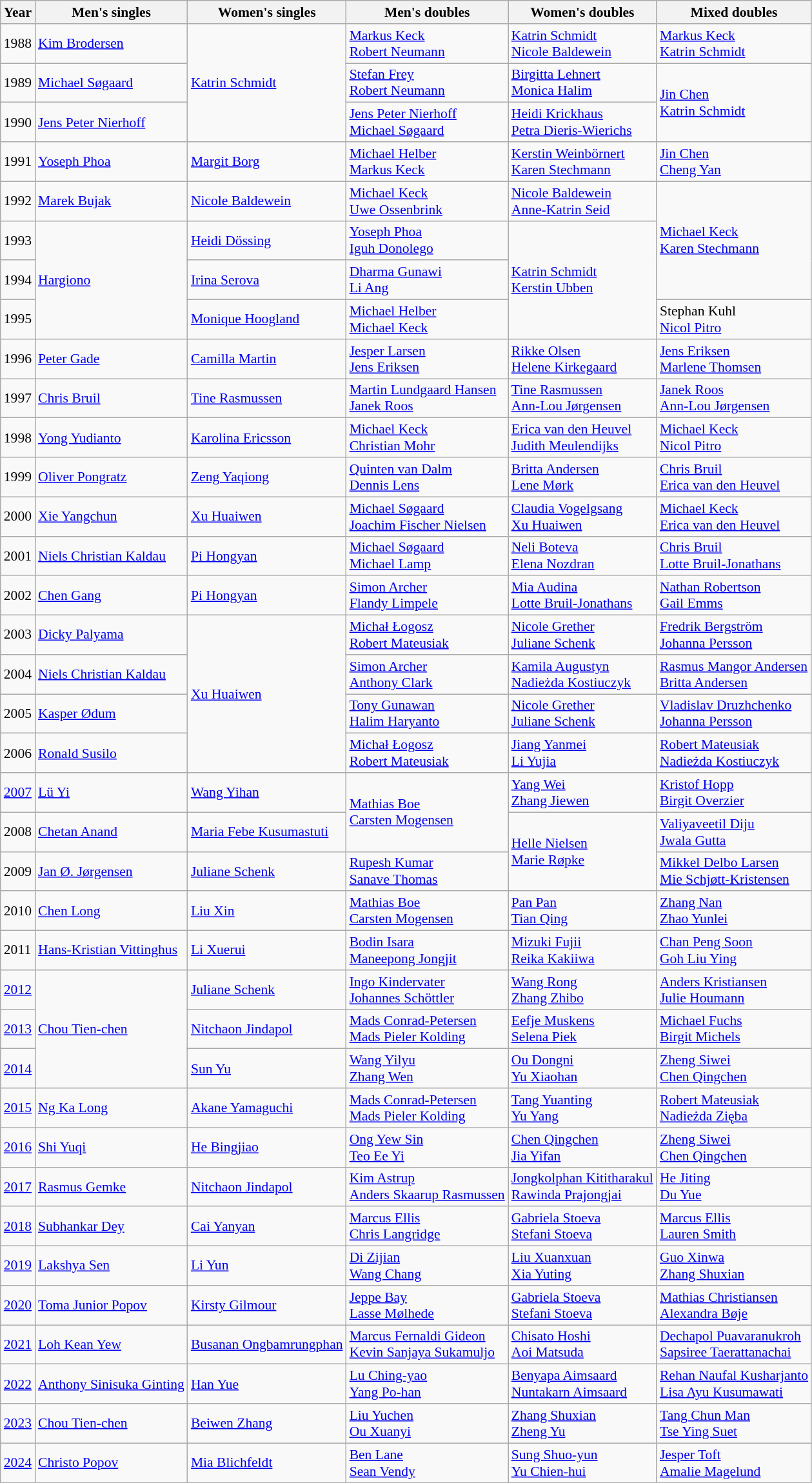<table class=wikitable style="font-size:90%;">
<tr>
<th>Year</th>
<th>Men's singles</th>
<th>Women's singles</th>
<th>Men's doubles</th>
<th>Women's doubles</th>
<th>Mixed doubles</th>
</tr>
<tr>
<td>1988</td>
<td> <a href='#'>Kim Brodersen</a></td>
<td rowspan=3> <a href='#'>Katrin Schmidt</a></td>
<td> <a href='#'>Markus Keck</a><br> <a href='#'>Robert Neumann</a></td>
<td> <a href='#'>Katrin Schmidt</a><br> <a href='#'>Nicole Baldewein</a></td>
<td> <a href='#'>Markus Keck</a><br> <a href='#'>Katrin Schmidt</a></td>
</tr>
<tr>
<td>1989</td>
<td> <a href='#'>Michael Søgaard</a></td>
<td> <a href='#'>Stefan Frey</a><br> <a href='#'>Robert Neumann</a></td>
<td> <a href='#'>Birgitta Lehnert</a><br> <a href='#'>Monica Halim</a></td>
<td rowspan=2> <a href='#'>Jin Chen</a><br> <a href='#'>Katrin Schmidt</a></td>
</tr>
<tr>
<td>1990</td>
<td> <a href='#'>Jens Peter Nierhoff</a></td>
<td> <a href='#'>Jens Peter Nierhoff</a><br> <a href='#'>Michael Søgaard</a></td>
<td> <a href='#'>Heidi Krickhaus</a><br> <a href='#'>Petra Dieris-Wierichs</a></td>
</tr>
<tr>
<td>1991</td>
<td> <a href='#'>Yoseph Phoa</a></td>
<td> <a href='#'>Margit Borg</a></td>
<td> <a href='#'>Michael Helber</a><br> <a href='#'>Markus Keck</a></td>
<td> <a href='#'>Kerstin Weinbörnert</a><br> <a href='#'>Karen Stechmann</a></td>
<td> <a href='#'>Jin Chen</a><br> <a href='#'>Cheng Yan</a></td>
</tr>
<tr>
<td>1992</td>
<td> <a href='#'>Marek Bujak</a></td>
<td> <a href='#'>Nicole Baldewein</a></td>
<td> <a href='#'>Michael Keck</a><br> <a href='#'>Uwe Ossenbrink</a></td>
<td> <a href='#'>Nicole Baldewein</a><br> <a href='#'>Anne-Katrin Seid</a></td>
<td rowspan=3> <a href='#'>Michael Keck</a><br> <a href='#'>Karen Stechmann</a></td>
</tr>
<tr>
<td>1993</td>
<td rowspan=3> <a href='#'>Hargiono</a></td>
<td> <a href='#'>Heidi Dössing</a></td>
<td> <a href='#'>Yoseph Phoa</a><br> <a href='#'>Iguh Donolego</a></td>
<td rowspan=3> <a href='#'>Katrin Schmidt</a><br> <a href='#'>Kerstin Ubben</a></td>
</tr>
<tr>
<td>1994</td>
<td> <a href='#'>Irina Serova</a></td>
<td> <a href='#'>Dharma Gunawi</a><br> <a href='#'>Li Ang</a></td>
</tr>
<tr>
<td>1995</td>
<td> <a href='#'>Monique Hoogland</a></td>
<td> <a href='#'>Michael Helber</a><br> <a href='#'>Michael Keck</a></td>
<td> Stephan Kuhl<br> <a href='#'>Nicol Pitro</a></td>
</tr>
<tr>
<td>1996</td>
<td> <a href='#'>Peter Gade</a></td>
<td> <a href='#'>Camilla Martin</a></td>
<td> <a href='#'>Jesper Larsen</a><br> <a href='#'>Jens Eriksen</a></td>
<td> <a href='#'>Rikke Olsen</a><br> <a href='#'>Helene Kirkegaard</a></td>
<td> <a href='#'>Jens Eriksen</a><br> <a href='#'>Marlene Thomsen</a></td>
</tr>
<tr>
<td>1997</td>
<td> <a href='#'>Chris Bruil</a></td>
<td> <a href='#'>Tine Rasmussen</a></td>
<td> <a href='#'>Martin Lundgaard Hansen</a><br> <a href='#'>Janek Roos</a></td>
<td> <a href='#'>Tine Rasmussen</a><br> <a href='#'>Ann-Lou Jørgensen</a></td>
<td> <a href='#'>Janek Roos</a><br> <a href='#'>Ann-Lou Jørgensen</a></td>
</tr>
<tr>
<td>1998</td>
<td> <a href='#'>Yong Yudianto</a></td>
<td> <a href='#'>Karolina Ericsson</a></td>
<td> <a href='#'>Michael Keck</a><br> <a href='#'>Christian Mohr</a></td>
<td> <a href='#'>Erica van den Heuvel</a><br> <a href='#'>Judith Meulendijks</a></td>
<td> <a href='#'>Michael Keck</a><br> <a href='#'>Nicol Pitro</a></td>
</tr>
<tr>
<td>1999</td>
<td> <a href='#'>Oliver Pongratz</a></td>
<td> <a href='#'>Zeng Yaqiong</a></td>
<td> <a href='#'>Quinten van Dalm</a><br> <a href='#'>Dennis Lens</a></td>
<td> <a href='#'>Britta Andersen</a><br> <a href='#'>Lene Mørk</a></td>
<td> <a href='#'>Chris Bruil</a><br> <a href='#'>Erica van den Heuvel</a></td>
</tr>
<tr>
<td>2000</td>
<td> <a href='#'>Xie Yangchun</a></td>
<td> <a href='#'>Xu Huaiwen</a></td>
<td> <a href='#'>Michael Søgaard</a><br> <a href='#'>Joachim Fischer Nielsen</a></td>
<td> <a href='#'>Claudia Vogelgsang</a><br> <a href='#'>Xu Huaiwen</a></td>
<td> <a href='#'>Michael Keck</a><br> <a href='#'>Erica van den Heuvel</a></td>
</tr>
<tr>
<td>2001</td>
<td> <a href='#'>Niels Christian Kaldau</a></td>
<td> <a href='#'>Pi Hongyan</a></td>
<td> <a href='#'>Michael Søgaard</a><br> <a href='#'>Michael Lamp</a></td>
<td> <a href='#'>Neli Boteva</a><br> <a href='#'>Elena Nozdran</a></td>
<td> <a href='#'>Chris Bruil</a><br> <a href='#'>Lotte Bruil-Jonathans</a></td>
</tr>
<tr>
<td>2002</td>
<td> <a href='#'>Chen Gang</a></td>
<td> <a href='#'>Pi Hongyan</a></td>
<td> <a href='#'>Simon Archer</a><br> <a href='#'>Flandy Limpele</a></td>
<td> <a href='#'>Mia Audina</a><br> <a href='#'>Lotte Bruil-Jonathans</a></td>
<td> <a href='#'>Nathan Robertson</a><br> <a href='#'>Gail Emms</a></td>
</tr>
<tr>
<td>2003</td>
<td> <a href='#'>Dicky Palyama</a></td>
<td rowspan=4> <a href='#'>Xu Huaiwen</a></td>
<td> <a href='#'>Michał Łogosz</a><br> <a href='#'>Robert Mateusiak</a></td>
<td> <a href='#'>Nicole Grether</a><br> <a href='#'>Juliane Schenk</a></td>
<td> <a href='#'>Fredrik Bergström</a><br> <a href='#'>Johanna Persson</a></td>
</tr>
<tr>
<td>2004</td>
<td> <a href='#'>Niels Christian Kaldau</a></td>
<td> <a href='#'>Simon Archer</a><br> <a href='#'>Anthony Clark</a></td>
<td> <a href='#'>Kamila Augustyn</a><br> <a href='#'>Nadieżda Kostiuczyk</a></td>
<td> <a href='#'>Rasmus Mangor Andersen</a><br> <a href='#'>Britta Andersen</a></td>
</tr>
<tr>
<td>2005</td>
<td> <a href='#'>Kasper Ødum</a></td>
<td> <a href='#'>Tony Gunawan</a><br> <a href='#'>Halim Haryanto</a></td>
<td> <a href='#'>Nicole Grether</a><br> <a href='#'>Juliane Schenk</a></td>
<td> <a href='#'>Vladislav Druzhchenko</a><br> <a href='#'>Johanna Persson</a></td>
</tr>
<tr>
<td>2006</td>
<td> <a href='#'>Ronald Susilo</a></td>
<td> <a href='#'>Michał Łogosz</a><br> <a href='#'>Robert Mateusiak</a></td>
<td> <a href='#'>Jiang Yanmei</a><br> <a href='#'>Li Yujia</a></td>
<td> <a href='#'>Robert Mateusiak</a><br> <a href='#'>Nadieżda Kostiuczyk</a></td>
</tr>
<tr>
<td><a href='#'>2007</a></td>
<td> <a href='#'>Lü Yi</a></td>
<td> <a href='#'>Wang Yihan</a></td>
<td rowspan=2> <a href='#'>Mathias Boe</a><br> <a href='#'>Carsten Mogensen</a></td>
<td> <a href='#'>Yang Wei</a><br> <a href='#'>Zhang Jiewen</a></td>
<td> <a href='#'>Kristof Hopp</a><br> <a href='#'>Birgit Overzier</a></td>
</tr>
<tr>
<td>2008</td>
<td> <a href='#'>Chetan Anand</a></td>
<td> <a href='#'>Maria Febe Kusumastuti</a></td>
<td rowspan=2> <a href='#'>Helle Nielsen</a><br> <a href='#'>Marie Røpke</a></td>
<td> <a href='#'>Valiyaveetil Diju</a><br> <a href='#'>Jwala Gutta</a></td>
</tr>
<tr>
<td>2009</td>
<td> <a href='#'>Jan Ø. Jørgensen</a></td>
<td> <a href='#'>Juliane Schenk</a></td>
<td> <a href='#'>Rupesh Kumar</a><br> <a href='#'>Sanave Thomas</a></td>
<td> <a href='#'>Mikkel Delbo Larsen</a><br> <a href='#'>Mie Schjøtt-Kristensen</a></td>
</tr>
<tr>
<td>2010</td>
<td> <a href='#'>Chen Long</a></td>
<td> <a href='#'>Liu Xin</a></td>
<td> <a href='#'>Mathias Boe</a><br> <a href='#'>Carsten Mogensen</a></td>
<td> <a href='#'>Pan Pan</a><br> <a href='#'>Tian Qing</a></td>
<td> <a href='#'>Zhang Nan</a><br> <a href='#'>Zhao Yunlei</a></td>
</tr>
<tr>
<td>2011</td>
<td> <a href='#'>Hans-Kristian Vittinghus</a></td>
<td> <a href='#'>Li Xuerui</a></td>
<td> <a href='#'>Bodin Isara</a><br> <a href='#'>Maneepong Jongjit</a></td>
<td> <a href='#'>Mizuki Fujii</a><br> <a href='#'>Reika Kakiiwa</a></td>
<td> <a href='#'>Chan Peng Soon</a><br> <a href='#'>Goh Liu Ying</a></td>
</tr>
<tr>
<td><a href='#'>2012</a></td>
<td rowspan=3> <a href='#'>Chou Tien-chen</a></td>
<td> <a href='#'>Juliane Schenk</a></td>
<td> <a href='#'>Ingo Kindervater</a><br> <a href='#'>Johannes Schöttler</a></td>
<td> <a href='#'>Wang Rong</a><br> <a href='#'>Zhang Zhibo</a></td>
<td> <a href='#'>Anders Kristiansen</a><br> <a href='#'>Julie Houmann</a></td>
</tr>
<tr>
<td><a href='#'>2013</a></td>
<td> <a href='#'>Nitchaon Jindapol</a></td>
<td> <a href='#'>Mads Conrad-Petersen</a><br> <a href='#'>Mads Pieler Kolding</a></td>
<td> <a href='#'>Eefje Muskens</a><br> <a href='#'>Selena Piek</a></td>
<td> <a href='#'>Michael Fuchs</a><br> <a href='#'>Birgit Michels</a></td>
</tr>
<tr>
<td><a href='#'>2014</a></td>
<td> <a href='#'>Sun Yu</a></td>
<td> <a href='#'>Wang Yilyu</a><br> <a href='#'>Zhang Wen</a></td>
<td> <a href='#'>Ou Dongni</a><br> <a href='#'>Yu Xiaohan</a></td>
<td> <a href='#'>Zheng Siwei</a><br> <a href='#'>Chen Qingchen</a></td>
</tr>
<tr>
<td><a href='#'>2015</a></td>
<td> <a href='#'>Ng Ka Long</a></td>
<td> <a href='#'>Akane Yamaguchi</a></td>
<td> <a href='#'>Mads Conrad-Petersen</a><br> <a href='#'>Mads Pieler Kolding</a></td>
<td> <a href='#'>Tang Yuanting</a><br> <a href='#'>Yu Yang</a></td>
<td> <a href='#'>Robert Mateusiak</a><br> <a href='#'>Nadieżda Zięba</a></td>
</tr>
<tr>
<td><a href='#'>2016</a></td>
<td> <a href='#'>Shi Yuqi</a></td>
<td> <a href='#'>He Bingjiao</a></td>
<td> <a href='#'>Ong Yew Sin</a><br> <a href='#'>Teo Ee Yi</a></td>
<td> <a href='#'>Chen Qingchen</a><br> <a href='#'>Jia Yifan</a></td>
<td> <a href='#'>Zheng Siwei</a><br> <a href='#'>Chen Qingchen</a></td>
</tr>
<tr>
<td><a href='#'>2017</a></td>
<td> <a href='#'>Rasmus Gemke</a></td>
<td> <a href='#'>Nitchaon Jindapol</a></td>
<td> <a href='#'>Kim Astrup</a><br> <a href='#'>Anders Skaarup Rasmussen</a></td>
<td> <a href='#'>Jongkolphan Kititharakul</a><br> <a href='#'>Rawinda Prajongjai</a></td>
<td> <a href='#'>He Jiting</a><br> <a href='#'>Du Yue</a></td>
</tr>
<tr>
<td><a href='#'>2018</a></td>
<td> <a href='#'>Subhankar Dey</a></td>
<td> <a href='#'>Cai Yanyan</a></td>
<td> <a href='#'>Marcus Ellis</a><br> <a href='#'>Chris Langridge</a></td>
<td> <a href='#'>Gabriela Stoeva</a><br> <a href='#'>Stefani Stoeva</a></td>
<td> <a href='#'>Marcus Ellis</a><br> <a href='#'>Lauren Smith</a></td>
</tr>
<tr>
<td><a href='#'>2019</a></td>
<td> <a href='#'>Lakshya Sen</a></td>
<td> <a href='#'>Li Yun</a></td>
<td> <a href='#'>Di Zijian</a><br> <a href='#'>Wang Chang</a></td>
<td> <a href='#'>Liu Xuanxuan</a><br> <a href='#'>Xia Yuting</a></td>
<td> <a href='#'>Guo Xinwa</a><br> <a href='#'>Zhang Shuxian</a></td>
</tr>
<tr>
<td><a href='#'>2020</a></td>
<td> <a href='#'>Toma Junior Popov</a></td>
<td> <a href='#'>Kirsty Gilmour</a></td>
<td> <a href='#'>Jeppe Bay</a><br> <a href='#'>Lasse Mølhede</a></td>
<td> <a href='#'>Gabriela Stoeva</a><br> <a href='#'>Stefani Stoeva</a></td>
<td> <a href='#'>Mathias Christiansen</a><br> <a href='#'>Alexandra Bøje</a></td>
</tr>
<tr>
<td><a href='#'>2021</a></td>
<td> <a href='#'>Loh Kean Yew</a></td>
<td> <a href='#'>Busanan Ongbamrungphan</a></td>
<td> <a href='#'>Marcus Fernaldi Gideon</a><br> <a href='#'>Kevin Sanjaya Sukamuljo</a></td>
<td> <a href='#'>Chisato Hoshi</a><br> <a href='#'>Aoi Matsuda</a></td>
<td> <a href='#'>Dechapol Puavaranukroh</a><br> <a href='#'>Sapsiree Taerattanachai</a></td>
</tr>
<tr>
<td><a href='#'>2022</a></td>
<td> <a href='#'>Anthony Sinisuka Ginting</a></td>
<td> <a href='#'>Han Yue</a></td>
<td> <a href='#'>Lu Ching-yao</a><br> <a href='#'>Yang Po-han</a></td>
<td> <a href='#'>Benyapa Aimsaard</a><br> <a href='#'>Nuntakarn Aimsaard</a></td>
<td> <a href='#'>Rehan Naufal Kusharjanto</a><br> <a href='#'>Lisa Ayu Kusumawati</a></td>
</tr>
<tr>
<td><a href='#'>2023</a></td>
<td> <a href='#'>Chou Tien-chen</a></td>
<td> <a href='#'>Beiwen Zhang</a></td>
<td> <a href='#'>Liu Yuchen</a><br> <a href='#'>Ou Xuanyi</a></td>
<td> <a href='#'>Zhang Shuxian</a><br> <a href='#'>Zheng Yu</a></td>
<td> <a href='#'>Tang Chun Man</a><br> <a href='#'>Tse Ying Suet</a></td>
</tr>
<tr>
<td><a href='#'>2024</a></td>
<td> <a href='#'>Christo Popov</a></td>
<td> <a href='#'>Mia Blichfeldt</a></td>
<td> <a href='#'>Ben Lane</a><br> <a href='#'>Sean Vendy</a></td>
<td> <a href='#'>Sung Shuo-yun</a><br> <a href='#'>Yu Chien-hui</a></td>
<td> <a href='#'>Jesper Toft</a><br> <a href='#'>Amalie Magelund</a></td>
</tr>
</table>
